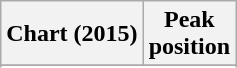<table class="wikitable sortable">
<tr>
<th>Chart (2015)</th>
<th>Peak<br>position</th>
</tr>
<tr>
</tr>
<tr>
</tr>
<tr>
</tr>
<tr>
</tr>
<tr>
</tr>
<tr>
</tr>
<tr>
</tr>
</table>
